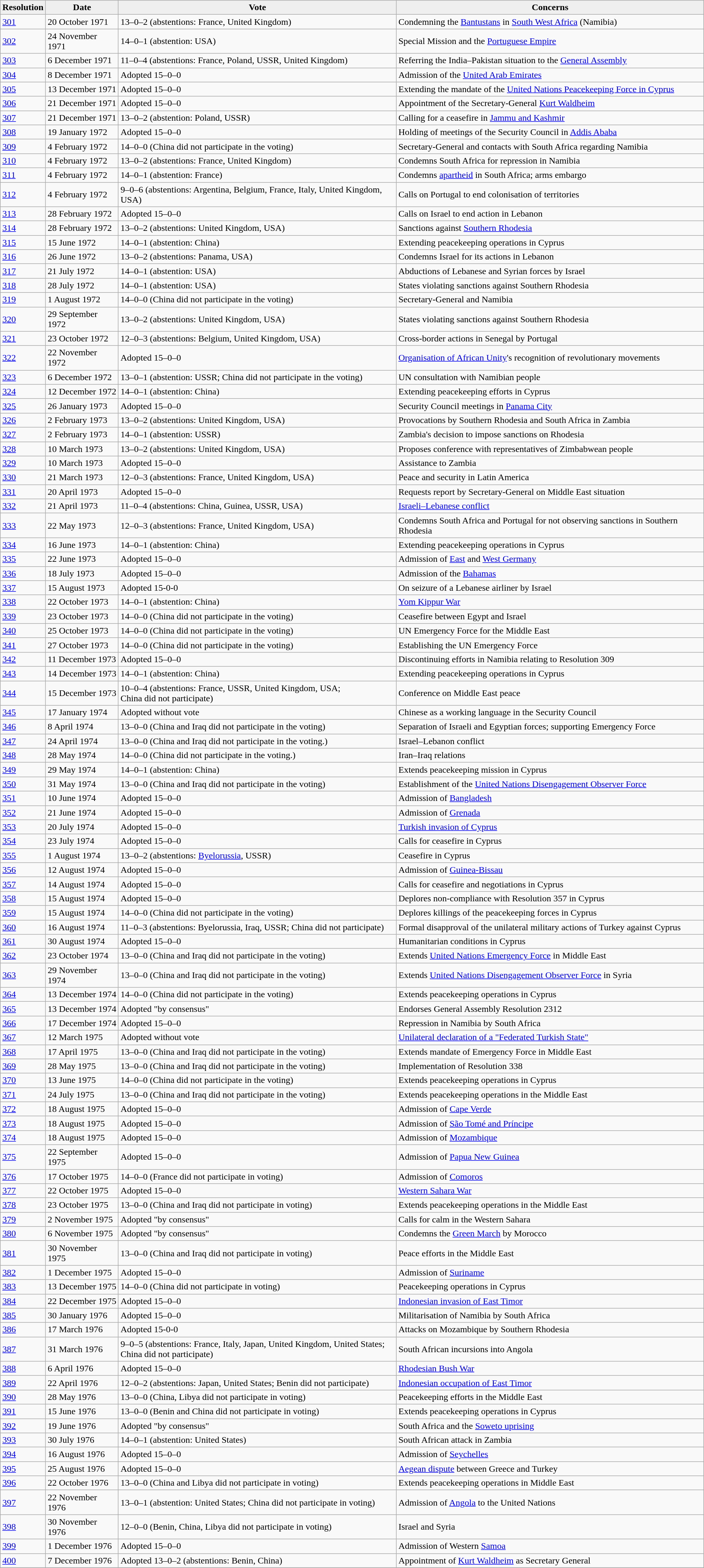<table class="wikitable sortable" align="center">
<tr>
<th style="background:#efefef;">Resolution</th>
<th style="background:#efefef;">Date</th>
<th style="background:#efefef;">Vote</th>
<th style="background:#efefef;">Concerns</th>
</tr>
<tr id="1971">
<td><a href='#'>301</a></td>
<td>20 October 1971</td>
<td>13–0–2 (abstentions: France, United Kingdom)</td>
<td>Condemning the <a href='#'>Bantustans</a> in <a href='#'>South West Africa</a> (Namibia)</td>
</tr>
<tr>
<td><a href='#'>302</a></td>
<td>24 November 1971</td>
<td>14–0–1 (abstention: USA)</td>
<td>Special Mission and the <a href='#'>Portuguese Empire</a></td>
</tr>
<tr>
<td><a href='#'>303</a></td>
<td>6 December 1971</td>
<td>11–0–4 (abstentions: France, Poland, USSR, United Kingdom)</td>
<td>Referring the India–Pakistan situation to the <a href='#'>General Assembly</a></td>
</tr>
<tr>
<td><a href='#'>304</a></td>
<td>8 December 1971</td>
<td>Adopted 15–0–0</td>
<td>Admission of the <a href='#'>United Arab Emirates</a></td>
</tr>
<tr>
<td><a href='#'>305</a></td>
<td>13 December 1971</td>
<td>Adopted 15–0–0</td>
<td>Extending the mandate of the <a href='#'>United Nations Peacekeeping Force in Cyprus</a></td>
</tr>
<tr>
<td><a href='#'>306</a></td>
<td>21 December 1971</td>
<td>Adopted 15–0–0</td>
<td>Appointment of the Secretary-General <a href='#'>Kurt Waldheim</a></td>
</tr>
<tr>
<td><a href='#'>307</a></td>
<td>21 December 1971</td>
<td>13–0–2 (abstention: Poland, USSR)</td>
<td>Calling for a ceasefire in <a href='#'>Jammu and Kashmir</a></td>
</tr>
<tr id="1972">
<td><a href='#'>308</a></td>
<td>19 January 1972</td>
<td>Adopted 15–0–0</td>
<td>Holding of meetings of the Security Council in <a href='#'>Addis Ababa</a></td>
</tr>
<tr>
<td><a href='#'>309</a></td>
<td>4 February 1972</td>
<td>14–0–0 (China did not participate in the voting)</td>
<td>Secretary-General and contacts with South Africa regarding Namibia</td>
</tr>
<tr>
<td><a href='#'>310</a></td>
<td>4 February 1972</td>
<td>13–0–2 (abstentions: France, United Kingdom)</td>
<td>Condemns South Africa for repression in Namibia</td>
</tr>
<tr>
<td><a href='#'>311</a></td>
<td>4 February 1972</td>
<td>14–0–1 (abstention: France)</td>
<td>Condemns <a href='#'>apartheid</a> in South Africa; arms embargo</td>
</tr>
<tr>
<td><a href='#'>312</a></td>
<td>4 February 1972</td>
<td>9–0–6 (abstentions: Argentina, Belgium, France, Italy, United Kingdom, USA)</td>
<td>Calls on Portugal to end colonisation of territories</td>
</tr>
<tr>
<td><a href='#'>313</a></td>
<td>28 February 1972</td>
<td>Adopted 15–0–0</td>
<td>Calls on Israel to end action in Lebanon</td>
</tr>
<tr>
<td><a href='#'>314</a></td>
<td>28 February 1972</td>
<td>13–0–2 (abstentions: United Kingdom, USA)</td>
<td>Sanctions against <a href='#'>Southern Rhodesia</a></td>
</tr>
<tr>
<td><a href='#'>315</a></td>
<td>15 June 1972</td>
<td>14–0–1 (abstention: China)</td>
<td>Extending peacekeeping operations in Cyprus</td>
</tr>
<tr>
<td><a href='#'>316</a></td>
<td>26 June 1972</td>
<td>13–0–2 (abstentions: Panama, USA)</td>
<td>Condemns Israel for its actions in Lebanon</td>
</tr>
<tr>
<td><a href='#'>317</a></td>
<td>21 July 1972</td>
<td>14–0–1 (abstention: USA)</td>
<td>Abductions of Lebanese and Syrian forces by Israel</td>
</tr>
<tr>
<td><a href='#'>318</a></td>
<td>28 July 1972</td>
<td>14–0–1 (abstention: USA)</td>
<td>States violating sanctions against Southern Rhodesia</td>
</tr>
<tr>
<td><a href='#'>319</a></td>
<td>1 August 1972</td>
<td>14–0–0 (China did not participate in the voting)</td>
<td>Secretary-General and Namibia</td>
</tr>
<tr>
<td><a href='#'>320</a></td>
<td>29 September 1972</td>
<td>13–0–2 (abstentions: United Kingdom, USA)</td>
<td>States violating sanctions against Southern Rhodesia</td>
</tr>
<tr>
<td><a href='#'>321</a></td>
<td>23 October 1972</td>
<td>12–0–3 (abstentions: Belgium, United Kingdom, USA)</td>
<td>Cross-border actions in Senegal by Portugal</td>
</tr>
<tr>
<td><a href='#'>322</a></td>
<td>22 November 1972</td>
<td>Adopted 15–0–0</td>
<td><a href='#'>Organisation of African Unity</a>'s recognition of revolutionary movements</td>
</tr>
<tr>
<td><a href='#'>323</a></td>
<td>6 December 1972</td>
<td>13–0–1 (abstention: USSR; China did not participate in the voting)</td>
<td>UN consultation with Namibian people</td>
</tr>
<tr>
<td><a href='#'>324</a></td>
<td>12 December 1972</td>
<td>14–0–1 (abstention: China)</td>
<td>Extending peacekeeping efforts in Cyprus</td>
</tr>
<tr id="1973">
<td><a href='#'>325</a></td>
<td>26 January 1973</td>
<td>Adopted 15–0–0</td>
<td>Security Council meetings in <a href='#'>Panama City</a></td>
</tr>
<tr>
<td><a href='#'>326</a></td>
<td>2 February 1973</td>
<td>13–0–2 (abstentions: United Kingdom, USA)</td>
<td>Provocations by Southern Rhodesia and South Africa in Zambia</td>
</tr>
<tr>
<td><a href='#'>327</a></td>
<td>2 February 1973</td>
<td>14–0–1 (abstention: USSR)</td>
<td>Zambia's decision to impose sanctions on Rhodesia</td>
</tr>
<tr>
<td><a href='#'>328</a></td>
<td>10 March 1973</td>
<td>13–0–2 (abstentions: United Kingdom, USA)</td>
<td>Proposes conference with representatives of Zimbabwean people</td>
</tr>
<tr>
<td><a href='#'>329</a></td>
<td>10 March 1973</td>
<td>Adopted 15–0–0</td>
<td>Assistance to Zambia</td>
</tr>
<tr>
<td><a href='#'>330</a></td>
<td>21 March 1973</td>
<td>12–0–3 (abstentions: France, United Kingdom, USA)</td>
<td>Peace and security in Latin America</td>
</tr>
<tr>
<td><a href='#'>331</a></td>
<td>20 April 1973</td>
<td>Adopted 15–0–0</td>
<td>Requests report by Secretary-General on Middle East situation</td>
</tr>
<tr>
<td><a href='#'>332</a></td>
<td>21 April 1973</td>
<td>11–0–4 (abstentions: China, Guinea, USSR, USA)</td>
<td><a href='#'>Israeli–Lebanese conflict</a></td>
</tr>
<tr>
<td><a href='#'>333</a></td>
<td>22 May 1973</td>
<td>12–0–3 (abstentions: France, United Kingdom, USA)</td>
<td>Condemns South Africa and Portugal for not observing sanctions in Southern Rhodesia</td>
</tr>
<tr>
<td><a href='#'>334</a></td>
<td>16 June 1973</td>
<td>14–0–1 (abstention: China)</td>
<td>Extending peacekeeping operations in Cyprus</td>
</tr>
<tr>
<td><a href='#'>335</a></td>
<td>22 June 1973</td>
<td>Adopted 15–0–0</td>
<td>Admission of <a href='#'>East</a> and <a href='#'>West Germany</a></td>
</tr>
<tr>
<td><a href='#'>336</a></td>
<td>18 July 1973</td>
<td>Adopted 15–0–0</td>
<td>Admission of the <a href='#'>Bahamas</a></td>
</tr>
<tr>
<td><a href='#'>337</a></td>
<td>15 August 1973</td>
<td>Adopted 15-0-0</td>
<td>On seizure of a Lebanese airliner by Israel</td>
</tr>
<tr>
<td><a href='#'>338</a></td>
<td>22 October 1973</td>
<td>14–0–1 (abstention: China)</td>
<td><a href='#'>Yom Kippur War</a></td>
</tr>
<tr>
<td><a href='#'>339</a></td>
<td>23 October 1973</td>
<td>14–0–0 (China did not participate in the voting)</td>
<td>Ceasefire between Egypt and Israel</td>
</tr>
<tr>
<td><a href='#'>340</a></td>
<td>25 October 1973</td>
<td>14–0–0 (China did not participate in the voting)</td>
<td>UN Emergency Force for the Middle East</td>
</tr>
<tr>
<td><a href='#'>341</a></td>
<td>27 October 1973</td>
<td>14–0–0 (China did not participate in the voting)</td>
<td>Establishing the UN Emergency Force</td>
</tr>
<tr>
<td><a href='#'>342</a></td>
<td>11 December 1973</td>
<td>Adopted 15–0–0</td>
<td>Discontinuing efforts in Namibia relating to Resolution 309</td>
</tr>
<tr>
<td><a href='#'>343</a></td>
<td>14 December 1973</td>
<td>14–0–1 (abstention: China)</td>
<td>Extending peacekeeping operations in Cyprus</td>
</tr>
<tr>
<td><a href='#'>344</a></td>
<td>15 December 1973</td>
<td>10–0–4 (abstentions: France, USSR, United Kingdom, USA; <br>China did not participate)</td>
<td>Conference on Middle East peace</td>
</tr>
<tr id="1974">
<td><a href='#'>345</a></td>
<td>17 January 1974</td>
<td>Adopted without vote</td>
<td>Chinese as a working language in the Security Council</td>
</tr>
<tr>
<td><a href='#'>346</a></td>
<td>8 April 1974</td>
<td>13–0–0 (China and Iraq did not participate in the voting)</td>
<td>Separation of Israeli and Egyptian forces; supporting Emergency Force</td>
</tr>
<tr>
<td><a href='#'>347</a></td>
<td>24 April 1974</td>
<td>13–0–0 (China and Iraq did not participate in the voting.)</td>
<td>Israel–Lebanon conflict</td>
</tr>
<tr>
<td><a href='#'>348</a></td>
<td>28 May 1974</td>
<td>14–0–0 (China did not participate in the voting.)</td>
<td>Iran–Iraq relations</td>
</tr>
<tr>
<td><a href='#'>349</a></td>
<td>29 May 1974</td>
<td>14–0–1 (abstention: China)</td>
<td>Extends peacekeeping mission in Cyprus</td>
</tr>
<tr>
<td><a href='#'>350</a></td>
<td>31 May 1974</td>
<td>13–0–0 (China and Iraq did not participate in the voting)</td>
<td>Establishment of the <a href='#'>United Nations Disengagement Observer Force</a></td>
</tr>
<tr>
<td><a href='#'>351</a></td>
<td>10 June 1974</td>
<td>Adopted 15–0–0</td>
<td>Admission of <a href='#'>Bangladesh</a></td>
</tr>
<tr>
<td><a href='#'>352</a></td>
<td>21 June 1974</td>
<td>Adopted 15–0–0</td>
<td>Admission of <a href='#'>Grenada</a></td>
</tr>
<tr>
<td><a href='#'>353</a></td>
<td>20 July 1974</td>
<td>Adopted 15–0–0</td>
<td><a href='#'>Turkish invasion of Cyprus</a></td>
</tr>
<tr>
<td><a href='#'>354</a></td>
<td>23 July 1974</td>
<td>Adopted 15–0–0</td>
<td>Calls for ceasefire in Cyprus</td>
</tr>
<tr>
<td><a href='#'>355</a></td>
<td>1 August 1974</td>
<td>13–0–2 (abstentions: <a href='#'>Byelorussia</a>, USSR)</td>
<td>Ceasefire in Cyprus</td>
</tr>
<tr>
<td><a href='#'>356</a></td>
<td>12 August 1974</td>
<td>Adopted 15–0–0</td>
<td>Admission of <a href='#'>Guinea-Bissau</a></td>
</tr>
<tr>
<td><a href='#'>357</a></td>
<td>14 August 1974</td>
<td>Adopted 15–0–0</td>
<td>Calls for ceasefire and negotiations in Cyprus</td>
</tr>
<tr>
<td><a href='#'>358</a></td>
<td>15 August 1974</td>
<td>Adopted 15–0–0</td>
<td>Deplores non-compliance with Resolution 357 in Cyprus</td>
</tr>
<tr>
<td><a href='#'>359</a></td>
<td>15 August 1974</td>
<td>14–0–0 (China did not participate in the voting)</td>
<td>Deplores killings of the peacekeeping forces in Cyprus</td>
</tr>
<tr>
<td><a href='#'>360</a></td>
<td>16 August 1974</td>
<td>11–0–3 (abstentions: Byelorussia, Iraq, USSR; China did not participate)</td>
<td>Formal disapproval of the unilateral military actions of Turkey against Cyprus</td>
</tr>
<tr>
<td><a href='#'>361</a></td>
<td>30 August 1974</td>
<td>Adopted 15–0–0</td>
<td>Humanitarian conditions in Cyprus</td>
</tr>
<tr>
<td><a href='#'>362</a></td>
<td>23 October 1974</td>
<td>13–0–0 (China and Iraq did not participate in the voting)</td>
<td>Extends <a href='#'>United Nations Emergency Force</a> in Middle East</td>
</tr>
<tr>
<td><a href='#'>363</a></td>
<td>29 November 1974</td>
<td>13–0–0 (China and Iraq did not participate in the voting)</td>
<td>Extends <a href='#'>United Nations Disengagement Observer Force</a> in Syria</td>
</tr>
<tr>
<td><a href='#'>364</a></td>
<td>13 December 1974</td>
<td>14–0–0 (China did not participate in the voting)</td>
<td>Extends peacekeeping operations in Cyprus</td>
</tr>
<tr>
<td><a href='#'>365</a></td>
<td>13 December 1974</td>
<td>Adopted "by consensus"</td>
<td>Endorses General Assembly Resolution 2312</td>
</tr>
<tr>
<td><a href='#'>366</a></td>
<td>17 December 1974</td>
<td>Adopted 15–0–0</td>
<td>Repression in Namibia by South Africa</td>
</tr>
<tr id="1975">
<td><a href='#'>367</a></td>
<td>12 March 1975</td>
<td>Adopted without vote</td>
<td><a href='#'>Unilateral declaration of a "Federated Turkish State"</a></td>
</tr>
<tr>
<td><a href='#'>368</a></td>
<td>17 April 1975</td>
<td>13–0–0 (China and Iraq did not participate in the voting)</td>
<td>Extends mandate of Emergency Force in Middle East</td>
</tr>
<tr>
<td><a href='#'>369</a></td>
<td>28 May 1975</td>
<td>13–0–0 (China and Iraq did not participate in the voting)</td>
<td>Implementation of Resolution 338</td>
</tr>
<tr>
<td><a href='#'>370</a></td>
<td>13 June 1975</td>
<td>14–0–0 (China did not participate in the voting)</td>
<td>Extends peacekeeping operations in Cyprus</td>
</tr>
<tr>
<td><a href='#'>371</a></td>
<td>24 July 1975</td>
<td>13–0–0 (China and Iraq did not participate in the voting)</td>
<td>Extends peacekeeping operations in the Middle East</td>
</tr>
<tr>
<td><a href='#'>372</a></td>
<td>18 August 1975</td>
<td>Adopted 15–0–0</td>
<td>Admission of <a href='#'>Cape Verde</a></td>
</tr>
<tr>
<td><a href='#'>373</a></td>
<td>18 August 1975</td>
<td>Adopted 15–0–0</td>
<td>Admission of <a href='#'>São Tomé and Príncipe</a></td>
</tr>
<tr>
<td><a href='#'>374</a></td>
<td>18 August 1975</td>
<td>Adopted 15–0–0</td>
<td>Admission of <a href='#'>Mozambique</a></td>
</tr>
<tr>
<td><a href='#'>375</a></td>
<td>22 September 1975</td>
<td>Adopted 15–0–0</td>
<td>Admission of <a href='#'>Papua New Guinea</a></td>
</tr>
<tr>
<td><a href='#'>376</a></td>
<td>17 October 1975</td>
<td>14–0–0 (France did not participate in voting)</td>
<td>Admission of <a href='#'>Comoros</a></td>
</tr>
<tr>
<td><a href='#'>377</a></td>
<td>22 October 1975</td>
<td>Adopted 15–0–0</td>
<td><a href='#'>Western Sahara War</a></td>
</tr>
<tr>
<td><a href='#'>378</a></td>
<td>23 October 1975</td>
<td>13–0–0 (China and Iraq did not participate in voting)</td>
<td>Extends peacekeeping operations in the Middle East</td>
</tr>
<tr>
<td><a href='#'>379</a></td>
<td>2 November 1975</td>
<td>Adopted "by consensus"</td>
<td>Calls for calm in the Western Sahara</td>
</tr>
<tr>
<td><a href='#'>380</a></td>
<td>6 November 1975</td>
<td>Adopted "by consensus"</td>
<td>Condemns the <a href='#'>Green March</a> by Morocco</td>
</tr>
<tr>
<td><a href='#'>381</a></td>
<td>30 November 1975</td>
<td>13–0–0 (China and Iraq did not participate in voting)</td>
<td>Peace efforts in the Middle East</td>
</tr>
<tr>
<td><a href='#'>382</a></td>
<td>1 December 1975</td>
<td>Adopted 15–0–0</td>
<td>Admission of <a href='#'>Suriname</a></td>
</tr>
<tr>
<td><a href='#'>383</a></td>
<td>13 December 1975</td>
<td>14–0–0 (China did not participate in voting)</td>
<td>Peacekeeping operations in Cyprus</td>
</tr>
<tr>
<td><a href='#'>384</a></td>
<td>22 December 1975</td>
<td>Adopted 15–0–0</td>
<td><a href='#'>Indonesian invasion of East Timor</a></td>
</tr>
<tr id="1976">
<td><a href='#'>385</a></td>
<td>30 January 1976</td>
<td>Adopted 15–0–0</td>
<td>Militarisation of Namibia by South Africa</td>
</tr>
<tr>
<td><a href='#'>386</a></td>
<td>17 March 1976</td>
<td>Adopted 15-0-0</td>
<td>Attacks on Mozambique by Southern Rhodesia</td>
</tr>
<tr>
<td><a href='#'>387</a></td>
<td>31 March 1976</td>
<td>9–0–5 (abstentions: France, Italy, Japan, United Kingdom, United States; <br>China did not participate)</td>
<td>South African incursions into Angola</td>
</tr>
<tr>
<td><a href='#'>388</a></td>
<td>6 April 1976</td>
<td>Adopted 15–0–0</td>
<td><a href='#'>Rhodesian Bush War</a></td>
</tr>
<tr>
<td><a href='#'>389</a></td>
<td>22 April 1976</td>
<td>12–0–2 (abstentions: Japan, United States; Benin did not participate)</td>
<td><a href='#'>Indonesian occupation of East Timor</a></td>
</tr>
<tr>
<td><a href='#'>390</a></td>
<td>28 May 1976</td>
<td>13–0–0 (China, Libya did not participate in voting)</td>
<td>Peacekeeping efforts in the Middle East</td>
</tr>
<tr>
<td><a href='#'>391</a></td>
<td>15 June 1976</td>
<td>13–0–0 (Benin and China did not participate in voting)</td>
<td>Extends peacekeeping operations in Cyprus</td>
</tr>
<tr>
<td><a href='#'>392</a></td>
<td>19 June 1976</td>
<td>Adopted "by consensus"</td>
<td>South Africa and the <a href='#'>Soweto uprising</a></td>
</tr>
<tr>
<td><a href='#'>393</a></td>
<td>30 July 1976</td>
<td>14–0–1 (abstention: United States)</td>
<td>South African attack in Zambia</td>
</tr>
<tr>
<td><a href='#'>394</a></td>
<td>16 August 1976</td>
<td>Adopted 15–0–0</td>
<td>Admission of <a href='#'>Seychelles</a></td>
</tr>
<tr>
<td><a href='#'>395</a></td>
<td>25 August 1976</td>
<td>Adopted 15–0–0</td>
<td><a href='#'>Aegean dispute</a> between Greece and Turkey</td>
</tr>
<tr>
<td><a href='#'>396</a></td>
<td>22 October 1976</td>
<td>13–0–0 (China and Libya did not participate in voting)</td>
<td>Extends peacekeeping operations in Middle East</td>
</tr>
<tr>
<td><a href='#'>397</a></td>
<td>22 November 1976</td>
<td>13–0–1 (abstention: United States; China did not participate in voting)</td>
<td>Admission of <a href='#'>Angola</a> to the United Nations</td>
</tr>
<tr>
<td><a href='#'>398</a></td>
<td>30 November 1976</td>
<td>12–0–0 (Benin, China, Libya did not participate in voting)</td>
<td>Israel and Syria</td>
</tr>
<tr>
<td><a href='#'>399</a></td>
<td>1 December 1976</td>
<td>Adopted 15–0–0</td>
<td>Admission of Western <a href='#'>Samoa</a></td>
</tr>
<tr>
<td><a href='#'>400</a></td>
<td>7 December 1976</td>
<td>Adopted 13–0–2 (abstentions: Benin, China)</td>
<td>Appointment of <a href='#'>Kurt Waldheim</a> as Secretary General</td>
</tr>
<tr>
</tr>
</table>
